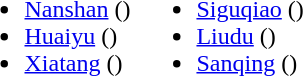<table>
<tr>
<td valign="top"><br><ul><li><a href='#'>Nanshan</a> ()</li><li><a href='#'>Huaiyu</a> ()</li><li><a href='#'>Xiatang</a> ()</li></ul></td>
<td valign="top"><br><ul><li><a href='#'>Siguqiao</a> ()</li><li><a href='#'>Liudu</a> ()</li><li><a href='#'>Sanqing</a> ()</li></ul></td>
</tr>
</table>
